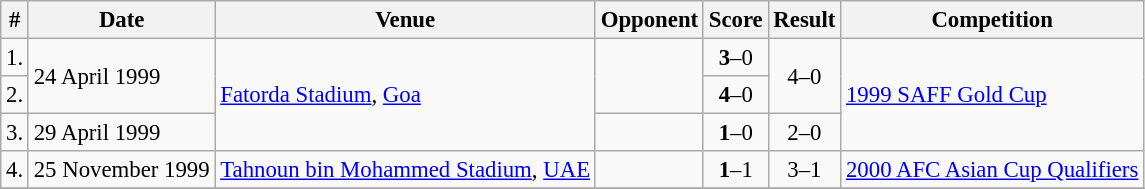<table class="wikitable" style="font-size:95%">
<tr>
<th>#</th>
<th>Date</th>
<th>Venue</th>
<th>Opponent</th>
<th>Score</th>
<th>Result</th>
<th>Competition</th>
</tr>
<tr>
<td>1.</td>
<td rowspan=2>24 April 1999</td>
<td rowspan=3><a href='#'>Fatorda Stadium</a>, <a href='#'>Goa</a></td>
<td rowspan=2></td>
<td style="text-align:center;"><strong>3</strong>–0</td>
<td rowspan=2 style="text-align:center;">4–0</td>
<td rowspan=3><a href='#'>1999 SAFF Gold Cup</a></td>
</tr>
<tr>
<td>2.</td>
<td style="text-align:center;"><strong>4</strong>–0</td>
</tr>
<tr>
<td>3.</td>
<td>29 April 1999</td>
<td></td>
<td style="text-align:center;"><strong>1</strong>–0</td>
<td style="text-align:center;">2–0</td>
</tr>
<tr>
<td>4.</td>
<td>25 November 1999</td>
<td><a href='#'>Tahnoun bin Mohammed Stadium</a>, <a href='#'>UAE</a></td>
<td></td>
<td style="text-align:center;"><strong>1</strong>–1</td>
<td style="text-align:center;">3–1</td>
<td><a href='#'>2000 AFC Asian Cup Qualifiers</a></td>
</tr>
<tr>
</tr>
</table>
